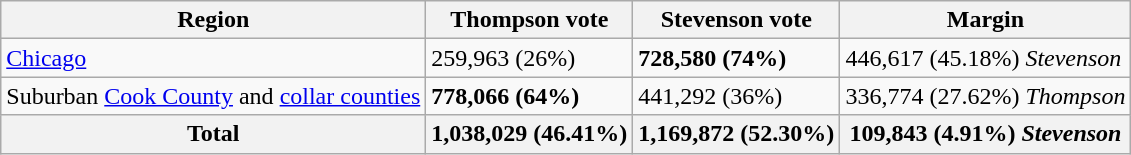<table class="wikitable">
<tr>
<th>Region</th>
<th>Thompson vote</th>
<th>Stevenson vote</th>
<th>Margin</th>
</tr>
<tr>
<td><a href='#'>Chicago</a></td>
<td>259,963 (26%)</td>
<td><strong>728,580 (74%)</strong></td>
<td>446,617 (45.18%) <em>Stevenson</em></td>
</tr>
<tr>
<td>Suburban <a href='#'>Cook County</a> and <a href='#'>collar counties</a></td>
<td><strong>778,066 (64%)</strong></td>
<td>441,292 (36%)</td>
<td>336,774 (27.62%) <em>Thompson</em></td>
</tr>
<tr>
<th>Total</th>
<th><strong>1,038,029 (46.41%)</strong></th>
<th>1,169,872 (52.30%)</th>
<th>109,843 (4.91%) <em>Stevenson</em></th>
</tr>
</table>
